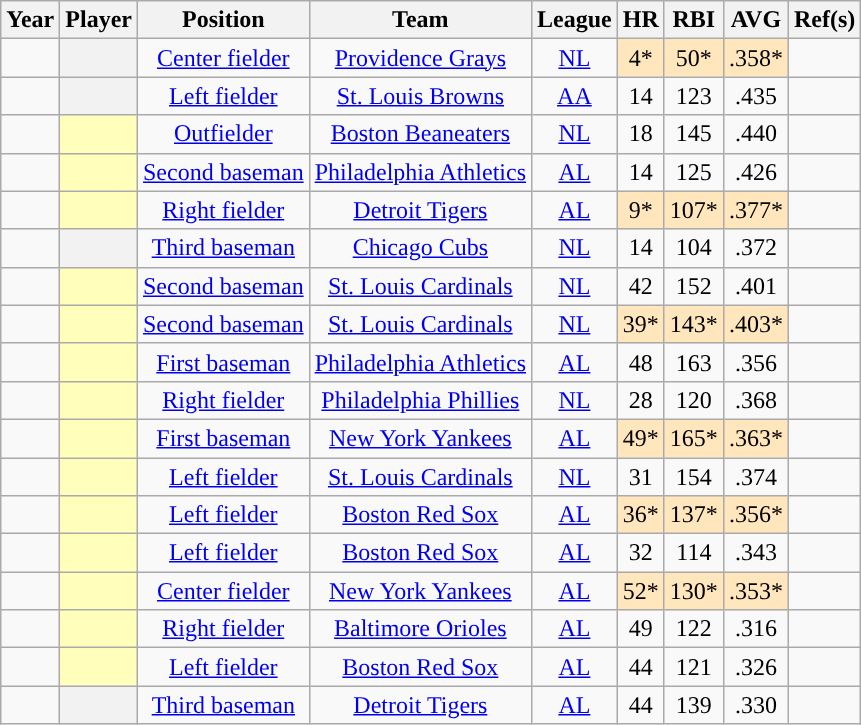<table class="wikitable sortable plainrowheaders" style="text-align:center;">
<tr>
<th scope="col">Year</th>
<th scope="col">Player</th>
<th scope="col">Position</th>
<th scope="col">Team</th>
<th scope="col">League</th>
<th scope="col">HR</th>
<th scope="col">RBI</th>
<th scope="col">AVG</th>
<th scope="col" class="unsortable">Ref(s)</th>
</tr>
<tr>
<td></td>
<th scope="row" style="text-align:center"></th>
<td><a href='#'>Center fielder</a></td>
<td><a href='#'>Providence Grays</a></td>
<td><a href='#'>NL</a></td>
<td style="background-color:#FFE6BD;">4*</td>
<td style="background-color:#FFE6BD;">50*</td>
<td style="background-color:#FFE6BD;">.358*</td>
<td></td>
</tr>
<tr>
<td></td>
<th scope="row" style="text-align:center"></th>
<td><a href='#'>Left fielder</a></td>
<td><a href='#'>St. Louis Browns</a></td>
<td><a href='#'>AA</a></td>
<td>14</td>
<td>123</td>
<td>.435</td>
<td></td>
</tr>
<tr>
<td></td>
<th scope="row" style="text-align:center; background-color: #ffffbb"></th>
<td><a href='#'>Outfielder</a></td>
<td><a href='#'>Boston Beaneaters</a></td>
<td><a href='#'>NL</a></td>
<td>18</td>
<td>145</td>
<td>.440</td>
<td></td>
</tr>
<tr>
<td></td>
<th scope="row" style="text-align:center; background-color: #ffffbb"></th>
<td><a href='#'>Second baseman</a></td>
<td><a href='#'>Philadelphia Athletics</a></td>
<td><a href='#'>AL</a></td>
<td>14</td>
<td>125</td>
<td>.426</td>
<td></td>
</tr>
<tr>
<td></td>
<th scope="row" style="text-align:center; background-color: #ffffbb"></th>
<td><a href='#'>Right fielder</a></td>
<td><a href='#'>Detroit Tigers</a></td>
<td><a href='#'>AL</a></td>
<td style="background-color:#FFE6BD;">9*</td>
<td style="background-color:#FFE6BD;">107*</td>
<td style="background-color:#FFE6BD;">.377*</td>
<td></td>
</tr>
<tr>
<td></td>
<th scope="row" style="text-align:center"></th>
<td><a href='#'>Third baseman</a></td>
<td><a href='#'>Chicago Cubs</a></td>
<td><a href='#'>NL</a></td>
<td>14</td>
<td>104</td>
<td>.372</td>
<td></td>
</tr>
<tr>
<td></td>
<th scope="row" style="text-align:center; background-color: #ffffbb"></th>
<td><a href='#'>Second baseman</a></td>
<td><a href='#'>St. Louis Cardinals</a></td>
<td><a href='#'>NL</a></td>
<td>42</td>
<td>152</td>
<td>.401</td>
<td></td>
</tr>
<tr>
<td></td>
<th scope="row" style="text-align:center; background-color: #ffffbb"></th>
<td><a href='#'>Second baseman</a></td>
<td><a href='#'>St. Louis Cardinals</a></td>
<td><a href='#'>NL</a></td>
<td style="background-color:#FFE6BD;">39*</td>
<td style="background-color:#FFE6BD;">143*</td>
<td style="background-color:#FFE6BD;">.403*</td>
<td></td>
</tr>
<tr>
<td></td>
<th scope="row" style="text-align:center; background-color: #ffffbb"></th>
<td><a href='#'>First baseman</a></td>
<td><a href='#'>Philadelphia Athletics</a></td>
<td><a href='#'>AL</a></td>
<td>48</td>
<td>163</td>
<td>.356</td>
<td></td>
</tr>
<tr>
<td></td>
<th scope="row" style="text-align:center; background-color: #ffffbb"></th>
<td><a href='#'>Right fielder</a></td>
<td><a href='#'>Philadelphia Phillies</a></td>
<td><a href='#'>NL</a></td>
<td>28</td>
<td>120</td>
<td>.368</td>
<td></td>
</tr>
<tr>
<td></td>
<th scope="row" style="text-align:center; background-color: #ffffbb"></th>
<td><a href='#'>First baseman</a></td>
<td><a href='#'>New York Yankees</a></td>
<td><a href='#'>AL</a></td>
<td style="background-color:#FFE6BD;">49*</td>
<td style="background-color:#FFE6BD;">165*</td>
<td style="background-color:#FFE6BD;">.363*</td>
<td></td>
</tr>
<tr>
<td></td>
<th scope="row" style="text-align:center; background-color: #ffffbb"></th>
<td><a href='#'>Left fielder</a></td>
<td><a href='#'>St. Louis Cardinals</a></td>
<td><a href='#'>NL</a></td>
<td>31</td>
<td>154</td>
<td>.374</td>
<td></td>
</tr>
<tr>
<td></td>
<th scope="row" style="text-align:center; background-color: #ffffbb"></th>
<td><a href='#'>Left fielder</a></td>
<td><a href='#'>Boston Red Sox</a></td>
<td><a href='#'>AL</a></td>
<td style="background-color:#FFE6BD;">36*</td>
<td style="background-color:#FFE6BD;">137*</td>
<td style="background-color:#FFE6BD;">.356*</td>
<td></td>
</tr>
<tr>
<td></td>
<th scope="row" style="text-align:center; background-color: #ffffbb"></th>
<td><a href='#'>Left fielder</a></td>
<td><a href='#'>Boston Red Sox</a></td>
<td><a href='#'>AL</a></td>
<td>32</td>
<td>114</td>
<td>.343</td>
<td></td>
</tr>
<tr>
<td></td>
<th scope="row" style="text-align:center; background-color: #ffffbb"></th>
<td><a href='#'>Center fielder</a></td>
<td><a href='#'>New York Yankees</a></td>
<td><a href='#'>AL</a></td>
<td style="background-color:#FFE6BD;">52*</td>
<td style="background-color:#FFE6BD;">130*</td>
<td style="background-color:#FFE6BD;">.353*</td>
<td></td>
</tr>
<tr>
<td></td>
<th scope="row" style="text-align:center; background-color: #ffffbb"></th>
<td><a href='#'>Right fielder</a></td>
<td><a href='#'>Baltimore Orioles</a></td>
<td><a href='#'>AL</a></td>
<td>49</td>
<td>122</td>
<td>.316</td>
<td></td>
</tr>
<tr>
<td></td>
<th scope="row" style="text-align:center; background-color: #ffffbb"></th>
<td><a href='#'>Left fielder</a></td>
<td><a href='#'>Boston Red Sox</a></td>
<td><a href='#'>AL</a></td>
<td>44</td>
<td>121</td>
<td>.326</td>
<td></td>
</tr>
<tr>
<td></td>
<th scope="row" style="text-align:center;"></th>
<td><a href='#'>Third baseman</a></td>
<td><a href='#'>Detroit Tigers</a></td>
<td><a href='#'>AL</a></td>
<td>44</td>
<td>139</td>
<td>.330</td>
<td></td>
</tr>
</table>
